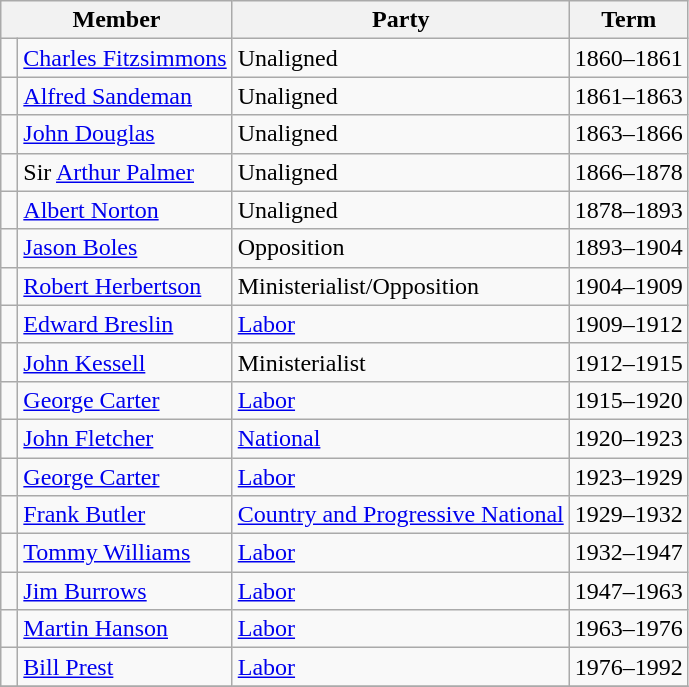<table class="wikitable">
<tr>
<th colspan="2">Member</th>
<th>Party</th>
<th>Term</th>
</tr>
<tr>
<td> </td>
<td><a href='#'>Charles Fitzsimmons</a></td>
<td>Unaligned</td>
<td>1860–1861</td>
</tr>
<tr>
<td> </td>
<td><a href='#'>Alfred Sandeman</a></td>
<td>Unaligned</td>
<td>1861–1863</td>
</tr>
<tr>
<td> </td>
<td><a href='#'>John Douglas</a></td>
<td>Unaligned</td>
<td>1863–1866</td>
</tr>
<tr>
<td> </td>
<td>Sir <a href='#'>Arthur Palmer</a></td>
<td>Unaligned</td>
<td>1866–1878</td>
</tr>
<tr>
<td> </td>
<td><a href='#'>Albert Norton</a></td>
<td>Unaligned</td>
<td>1878–1893</td>
</tr>
<tr>
<td> </td>
<td><a href='#'>Jason Boles</a></td>
<td>Opposition</td>
<td>1893–1904</td>
</tr>
<tr>
<td> </td>
<td><a href='#'>Robert Herbertson</a></td>
<td>Ministerialist/Opposition</td>
<td>1904–1909</td>
</tr>
<tr>
<td> </td>
<td><a href='#'>Edward Breslin</a></td>
<td><a href='#'>Labor</a></td>
<td>1909–1912</td>
</tr>
<tr>
<td> </td>
<td><a href='#'>John Kessell</a></td>
<td>Ministerialist</td>
<td>1912–1915</td>
</tr>
<tr>
<td> </td>
<td><a href='#'>George Carter</a></td>
<td><a href='#'>Labor</a></td>
<td>1915–1920</td>
</tr>
<tr>
<td> </td>
<td><a href='#'>John Fletcher</a></td>
<td><a href='#'>National</a></td>
<td>1920–1923</td>
</tr>
<tr>
<td> </td>
<td><a href='#'>George Carter</a></td>
<td><a href='#'>Labor</a></td>
<td>1923–1929</td>
</tr>
<tr>
<td> </td>
<td><a href='#'>Frank Butler</a></td>
<td><a href='#'>Country and Progressive National</a></td>
<td>1929–1932</td>
</tr>
<tr>
<td> </td>
<td><a href='#'>Tommy Williams</a></td>
<td><a href='#'>Labor</a></td>
<td>1932–1947</td>
</tr>
<tr>
<td> </td>
<td><a href='#'>Jim Burrows</a></td>
<td><a href='#'>Labor</a></td>
<td>1947–1963</td>
</tr>
<tr>
<td> </td>
<td><a href='#'>Martin Hanson</a></td>
<td><a href='#'>Labor</a></td>
<td>1963–1976</td>
</tr>
<tr>
<td> </td>
<td><a href='#'>Bill Prest</a></td>
<td><a href='#'>Labor</a></td>
<td>1976–1992</td>
</tr>
<tr>
</tr>
</table>
